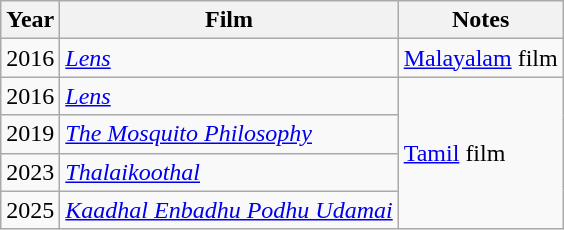<table class="wikitable sortable">
<tr>
<th>Year</th>
<th>Film</th>
<th>Notes</th>
</tr>
<tr>
<td>2016</td>
<td><em><a href='#'>Lens</a></em></td>
<td><a href='#'>Malayalam</a> film</td>
</tr>
<tr>
<td>2016</td>
<td><em><a href='#'>Lens</a></em></td>
<td rowspan=4><a href='#'>Tamil</a> film</td>
</tr>
<tr>
<td>2019</td>
<td><em><a href='#'>The Mosquito Philosophy</a></em></td>
</tr>
<tr>
<td>2023</td>
<td><em><a href='#'>Thalaikoothal</a></em></td>
</tr>
<tr>
<td>2025</td>
<td><em><a href='#'>Kaadhal Enbadhu Podhu Udamai</a></em></td>
</tr>
</table>
